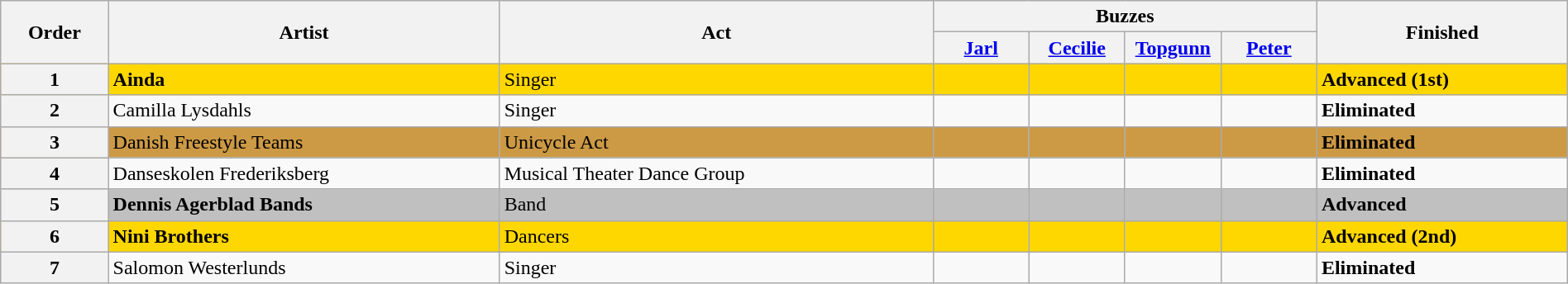<table class="wikitable sortable" width="100%">
<tr>
<th rowspan="2">Order</th>
<th rowspan="2" class="unsortable">Artist</th>
<th rowspan="2" class="unsortable">Act</th>
<th colspan="4" class="unsortable">Buzzes</th>
<th rowspan="2">Finished</th>
</tr>
<tr>
<th width="70"><a href='#'>Jarl</a></th>
<th width="70"><a href='#'>Cecilie</a></th>
<th width="70"><a href='#'>Topgunn</a></th>
<th width="70"><a href='#'>Peter</a></th>
</tr>
<tr style="background:gold;">
<th>1</th>
<td><strong>Ainda</strong></td>
<td>Singer</td>
<td></td>
<td></td>
<td></td>
<td></td>
<td><strong>Advanced</strong> <strong>(1st)</strong></td>
</tr>
<tr>
<th>2</th>
<td>Camilla Lysdahls</td>
<td>Singer</td>
<td></td>
<td></td>
<td></td>
<td></td>
<td><strong>Eliminated</strong></td>
</tr>
<tr style="background:#c94;">
<th>3</th>
<td>Danish Freestyle Teams</td>
<td>Unicycle Act</td>
<td></td>
<td></td>
<td align="center"></td>
<td></td>
<td><strong>Eliminated</strong></td>
</tr>
<tr>
<th>4</th>
<td>Danseskolen Frederiksberg</td>
<td>Musical Theater Dance Group</td>
<td></td>
<td></td>
<td></td>
<td></td>
<td><strong>Eliminated</strong></td>
</tr>
<tr style="background:silver;">
<th>5</th>
<td><strong>Dennis Agerblad Bands</strong></td>
<td>Band</td>
<td align="center"></td>
<td align="center"></td>
<td></td>
<td align="center"></td>
<td><strong>Advanced</strong></td>
</tr>
<tr style="background:gold;">
<th>6</th>
<td><strong>Nini Brothers</strong></td>
<td>Dancers</td>
<td></td>
<td></td>
<td></td>
<td></td>
<td><strong>Advanced</strong> <strong>(2nd)</strong></td>
</tr>
<tr>
<th>7</th>
<td>Salomon Westerlunds</td>
<td>Singer</td>
<td></td>
<td></td>
<td></td>
<td></td>
<td><strong>Eliminated</strong></td>
</tr>
</table>
